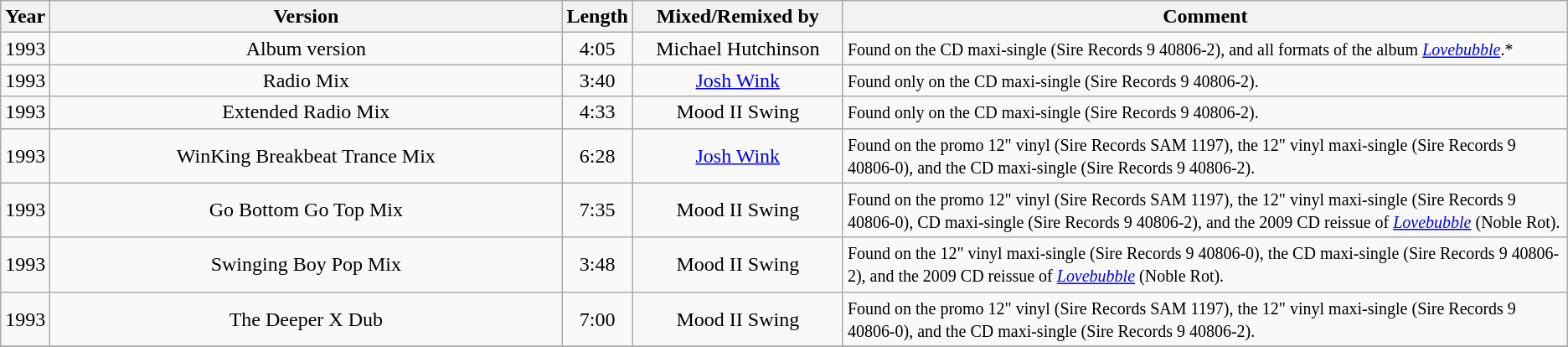<table class="wikitable">
<tr>
<th>Year</th>
<th style="width:400px;">Version</th>
<th>Length</th>
<th style="width:160px;">Mixed/Remixed by</th>
<th>Comment</th>
</tr>
<tr>
<td align=center>1993</td>
<td align=center>Album version</td>
<td align=center>4:05</td>
<td align=center>Michael Hutchinson</td>
<td><small>Found on the CD maxi-single (Sire Records 9 40806-2), and all formats of the album <em><a href='#'>Lovebubble</a></em>.*</small></td>
</tr>
<tr>
<td align=center>1993</td>
<td align=center>Radio Mix</td>
<td align=center>3:40</td>
<td align=center><a href='#'>Josh Wink</a></td>
<td><small>Found only on the CD maxi-single (Sire Records 9 40806-2).</small></td>
</tr>
<tr>
<td align=center>1993</td>
<td align=center>Extended Radio Mix</td>
<td align=center>4:33</td>
<td align=center>Mood II Swing</td>
<td><small>Found only on the CD maxi-single (Sire Records 9 40806-2).</small></td>
</tr>
<tr>
<td align=center>1993</td>
<td align=center>WinKing Breakbeat Trance Mix</td>
<td align=center>6:28</td>
<td align=center><a href='#'>Josh Wink</a></td>
<td><small>Found on the promo 12" vinyl (Sire Records SAM 1197), the 12" vinyl maxi-single (Sire Records 9 40806-0), and the CD maxi-single (Sire Records 9 40806-2).</small></td>
</tr>
<tr>
<td align=center>1993</td>
<td align=center>Go Bottom Go Top Mix</td>
<td align=center>7:35</td>
<td align=center>Mood II Swing</td>
<td><small>Found on the promo 12" vinyl (Sire Records SAM 1197), the 12" vinyl maxi-single (Sire Records 9 40806-0), CD maxi-single (Sire Records 9 40806-2), and the 2009 CD reissue of <em><a href='#'>Lovebubble</a></em> (Noble Rot).</small></td>
</tr>
<tr>
<td align=center>1993</td>
<td align=center>Swinging Boy Pop Mix</td>
<td align=center>3:48</td>
<td align=center>Mood II Swing</td>
<td><small>Found on the 12" vinyl maxi-single (Sire Records 9 40806-0), the CD maxi-single (Sire Records 9 40806-2), and the 2009 CD reissue of <em><a href='#'>Lovebubble</a></em> (Noble Rot).</small></td>
</tr>
<tr>
<td align=center>1993</td>
<td align=center>The Deeper X Dub</td>
<td align=center>7:00</td>
<td align=center>Mood II Swing</td>
<td><small>Found on the promo 12" vinyl (Sire Records SAM 1197), the 12" vinyl maxi-single (Sire Records 9 40806-0), and the CD maxi-single (Sire Records 9 40806-2).</small></td>
</tr>
<tr>
</tr>
</table>
